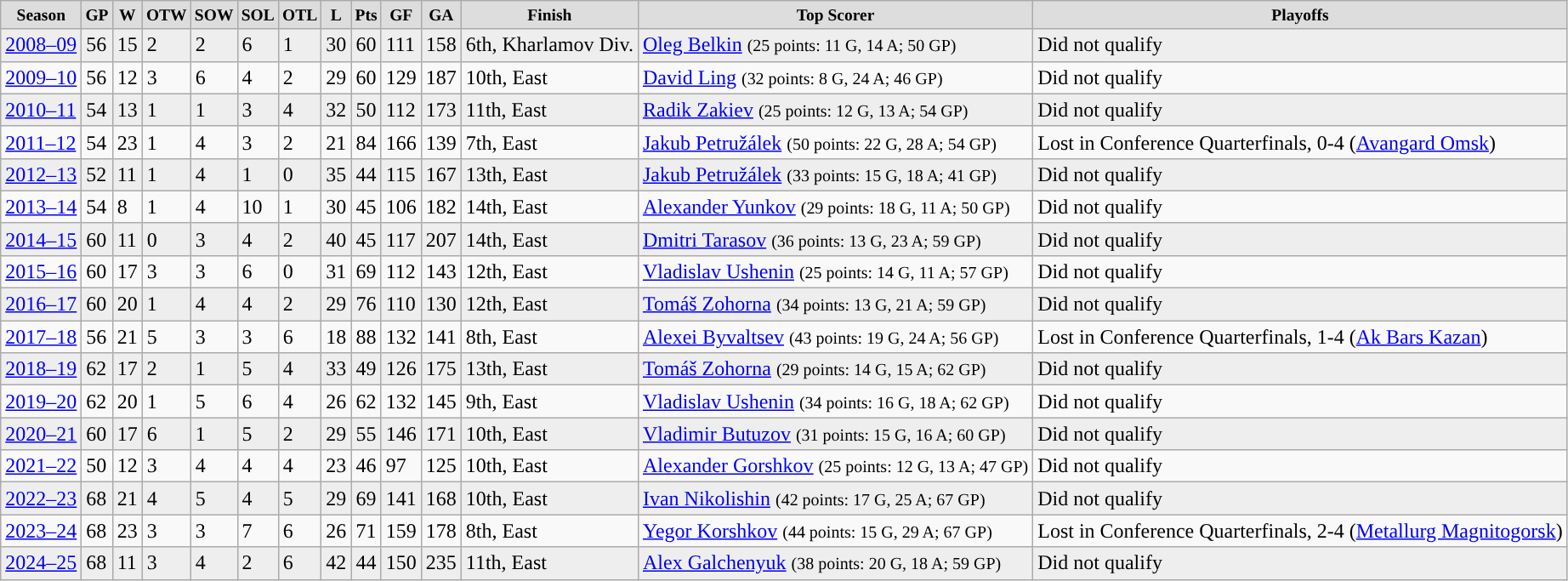<table class="wikitable">
<tr style="text-align:center; font-size:small; background:#ddd; padding:5px;"|>
<td><strong>Season</strong></td>
<td><strong>GP</strong></td>
<td><strong>W</strong></td>
<td><strong>OTW</strong></td>
<td><strong>SOW</strong></td>
<td><strong>SOL</strong></td>
<td><strong>OTL</strong></td>
<td><strong>L</strong></td>
<td><strong>Pts</strong></td>
<td><strong>GF</strong></td>
<td><strong>GA</strong></td>
<td><strong>Finish</strong></td>
<td><strong>Top Scorer</strong></td>
<td><strong>Playoffs</strong></td>
</tr>
<tr style="background:#eee;">
<td><a href='#'>2008–09</a></td>
<td>56</td>
<td>15</td>
<td>2</td>
<td>2</td>
<td>6</td>
<td>1</td>
<td>30</td>
<td>60</td>
<td>111</td>
<td>158</td>
<td>6th, Kharlamov Div.</td>
<td><a href='#'>Oleg Belkin</a> <small>(25 points: 11 G, 14 A; 50 GP)</small></td>
<td>Did not qualify</td>
</tr>
<tr>
<td><a href='#'>2009–10</a></td>
<td>56</td>
<td>12</td>
<td>3</td>
<td>6</td>
<td>4</td>
<td>2</td>
<td>29</td>
<td>60</td>
<td>129</td>
<td>187</td>
<td>10th, East</td>
<td><a href='#'>David Ling</a> <small>(32 points: 8 G, 24 A; 46 GP)</small></td>
<td>Did not qualify</td>
</tr>
<tr style="background:#eee;">
<td><a href='#'>2010–11</a></td>
<td>54</td>
<td>13</td>
<td>1</td>
<td>1</td>
<td>3</td>
<td>4</td>
<td>32</td>
<td>50</td>
<td>112</td>
<td>173</td>
<td>11th, East</td>
<td><a href='#'>Radik Zakiev</a> <small>(25 points: 12 G, 13 A; 54 GP)</small></td>
<td>Did not qualify</td>
</tr>
<tr>
<td><a href='#'>2011–12</a></td>
<td>54</td>
<td>23</td>
<td>1</td>
<td>4</td>
<td>3</td>
<td>2</td>
<td>21</td>
<td>84</td>
<td>166</td>
<td>139</td>
<td>7th, East</td>
<td><a href='#'>Jakub Petružálek</a> <small>(50 points: 22 G, 28 A; 54 GP)</small></td>
<td>Lost in Conference Quarterfinals, 0-4 (<a href='#'>Avangard Omsk</a>)</td>
</tr>
<tr style="background:#eee;">
<td><a href='#'>2012–13</a></td>
<td>52</td>
<td>11</td>
<td>1</td>
<td>4</td>
<td>1</td>
<td>0</td>
<td>35</td>
<td>44</td>
<td>115</td>
<td>167</td>
<td>13th, East</td>
<td><a href='#'>Jakub Petružálek</a> <small>(33 points: 15 G, 18 A; 41 GP)</small></td>
<td>Did not qualify</td>
</tr>
<tr>
<td><a href='#'>2013–14</a></td>
<td>54</td>
<td>8</td>
<td>1</td>
<td>4</td>
<td>10</td>
<td>1</td>
<td>30</td>
<td>45</td>
<td>106</td>
<td>182</td>
<td>14th, East</td>
<td><a href='#'>Alexander Yunkov</a> <small>(29 points: 18 G, 11 A; 50 GP)</small></td>
<td>Did not qualify</td>
</tr>
<tr style="background:#eee;">
<td><a href='#'>2014–15</a></td>
<td>60</td>
<td>11</td>
<td>0</td>
<td>3</td>
<td>4</td>
<td>2</td>
<td>40</td>
<td>45</td>
<td>117</td>
<td>207</td>
<td>14th, East</td>
<td><a href='#'>Dmitri Tarasov</a> <small>(36 points: 13 G, 23 A; 59 GP)</small></td>
<td>Did not qualify</td>
</tr>
<tr>
<td><a href='#'>2015–16</a></td>
<td>60</td>
<td>17</td>
<td>3</td>
<td>3</td>
<td>6</td>
<td>0</td>
<td>31</td>
<td>69</td>
<td>112</td>
<td>143</td>
<td>12th, East</td>
<td><a href='#'>Vladislav Ushenin</a> <small>(25 points: 14 G, 11 A; 57 GP)</small></td>
<td>Did not qualify</td>
</tr>
<tr style="background:#eee;">
<td><a href='#'>2016–17</a></td>
<td>60</td>
<td>20</td>
<td>1</td>
<td>4</td>
<td>4</td>
<td>2</td>
<td>29</td>
<td>76</td>
<td>110</td>
<td>130</td>
<td>12th, East</td>
<td><a href='#'>Tomáš Zohorna</a> <small>(34 points: 13 G, 21 A; 59 GP)</small></td>
<td>Did not qualify</td>
</tr>
<tr>
<td><a href='#'>2017–18</a></td>
<td>56</td>
<td>21</td>
<td>5</td>
<td>3</td>
<td>3</td>
<td>6</td>
<td>18</td>
<td>88</td>
<td>132</td>
<td>141</td>
<td>8th, East</td>
<td><a href='#'>Alexei Byvaltsev</a> <small>(43 points: 19 G, 24 A; 56 GP)</small></td>
<td>Lost in Conference Quarterfinals, 1-4 (<a href='#'>Ak Bars Kazan</a>)</td>
</tr>
<tr style="background:#eee;">
<td><a href='#'>2018–19</a></td>
<td>62</td>
<td>17</td>
<td>2</td>
<td>1</td>
<td>5</td>
<td>4</td>
<td>33</td>
<td>49</td>
<td>126</td>
<td>175</td>
<td>13th, East</td>
<td><a href='#'>Tomáš Zohorna</a> <small>(29 points: 14 G, 15 A; 62 GP)</small></td>
<td>Did not qualify</td>
</tr>
<tr>
<td><a href='#'>2019–20</a></td>
<td>62</td>
<td>20</td>
<td>1</td>
<td>5</td>
<td>6</td>
<td>4</td>
<td>26</td>
<td>62</td>
<td>132</td>
<td>145</td>
<td>9th, East</td>
<td><a href='#'>Vladislav Ushenin</a> <small>(34 points: 16 G, 18 A; 62 GP)</small></td>
<td>Did not qualify</td>
</tr>
<tr style="background:#eee;">
<td><a href='#'>2020–21</a></td>
<td>60</td>
<td>17</td>
<td>6</td>
<td>1</td>
<td>5</td>
<td>2</td>
<td>29</td>
<td>55</td>
<td>146</td>
<td>171</td>
<td>10th, East</td>
<td><a href='#'>Vladimir Butuzov</a> <small>(31 points: 15 G, 16 A; 60 GP)</small></td>
<td>Did not qualify</td>
</tr>
<tr>
<td><a href='#'>2021–22</a></td>
<td>50</td>
<td>12</td>
<td>3</td>
<td>4</td>
<td>4</td>
<td>4</td>
<td>23</td>
<td>46</td>
<td>97</td>
<td>125</td>
<td>10th, East</td>
<td><a href='#'>Alexander Gorshkov</a> <small>(25 points: 12 G, 13 A; 47 GP)</small></td>
<td>Did not qualify</td>
</tr>
<tr style="background:#eee;">
<td><a href='#'>2022–23</a></td>
<td>68</td>
<td>21</td>
<td>4</td>
<td>5</td>
<td>4</td>
<td>5</td>
<td>29</td>
<td>69</td>
<td>141</td>
<td>168</td>
<td>10th, East</td>
<td><a href='#'>Ivan Nikolishin</a> <small>(42 points: 17 G, 25 A; 67 GP)</small></td>
<td>Did not qualify</td>
</tr>
<tr>
<td><a href='#'>2023–24</a></td>
<td>68</td>
<td>23</td>
<td>3</td>
<td>3</td>
<td>7</td>
<td>6</td>
<td>26</td>
<td>71</td>
<td>159</td>
<td>178</td>
<td>8th, East</td>
<td><a href='#'>Yegor Korshkov</a> <small>(44 points: 15 G, 29 A; 67 GP)</small></td>
<td>Lost in Conference Quarterfinals, 2-4 (<a href='#'>Metallurg Magnitogorsk</a>)</td>
</tr>
<tr style="background:#eee;">
<td><a href='#'>2024–25</a></td>
<td>68</td>
<td>11</td>
<td>3</td>
<td>4</td>
<td>2</td>
<td>6</td>
<td>42</td>
<td>44</td>
<td>150</td>
<td>235</td>
<td>11th, East</td>
<td><a href='#'>Alex Galchenyuk</a> <small>(38 points: 20 G, 18 A; 59 GP)</small></td>
<td>Did not qualify</td>
</tr>
</table>
